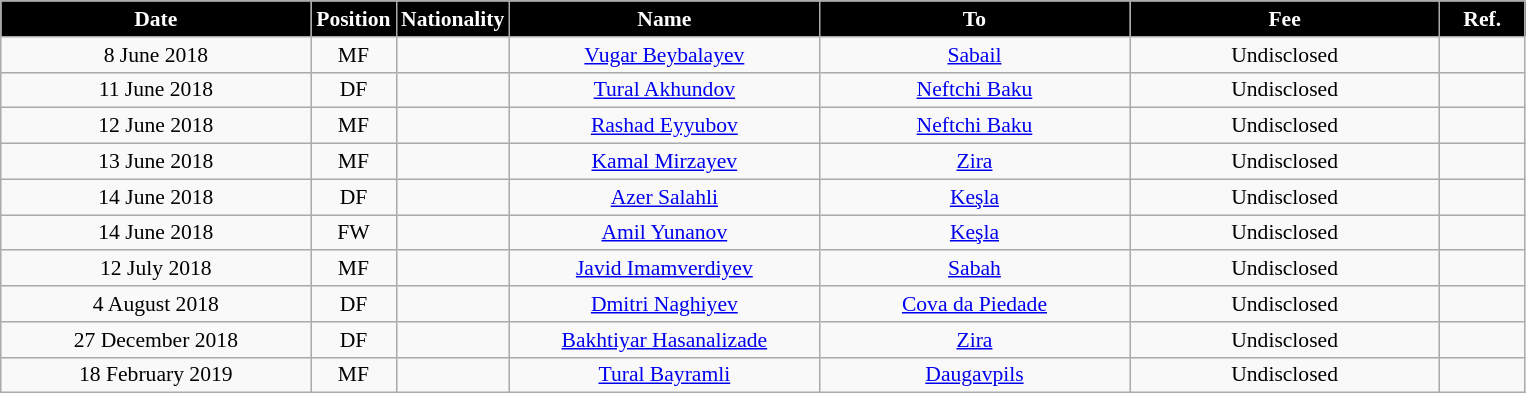<table class="wikitable"  style="text-align:center; font-size:90%; ">
<tr>
<th style="background:#000000; color:#FFFFFF; width:200px;">Date</th>
<th style="background:#000000; color:#FFFFFF; width:50px;">Position</th>
<th style="background:#000000; color:#FFFFFF; width:50px;">Nationality</th>
<th style="background:#000000; color:#FFFFFF; width:200px;">Name</th>
<th style="background:#000000; color:#FFFFFF; width:200px;">To</th>
<th style="background:#000000; color:#FFFFFF; width:200px;">Fee</th>
<th style="background:#000000; color:#FFFFFF; width:50px;">Ref.</th>
</tr>
<tr>
<td>8 June 2018</td>
<td>MF</td>
<td></td>
<td><a href='#'>Vugar Beybalayev</a></td>
<td><a href='#'>Sabail</a></td>
<td>Undisclosed</td>
<td></td>
</tr>
<tr>
<td>11 June 2018</td>
<td>DF</td>
<td></td>
<td><a href='#'>Tural Akhundov</a></td>
<td><a href='#'>Neftchi Baku</a></td>
<td>Undisclosed</td>
<td></td>
</tr>
<tr>
<td>12 June 2018</td>
<td>MF</td>
<td></td>
<td><a href='#'>Rashad Eyyubov</a></td>
<td><a href='#'>Neftchi Baku</a></td>
<td>Undisclosed</td>
<td></td>
</tr>
<tr>
<td>13 June 2018</td>
<td>MF</td>
<td></td>
<td><a href='#'>Kamal Mirzayev</a></td>
<td><a href='#'>Zira</a></td>
<td>Undisclosed</td>
<td></td>
</tr>
<tr>
<td>14 June 2018</td>
<td>DF</td>
<td></td>
<td><a href='#'>Azer Salahli</a></td>
<td><a href='#'>Keşla</a></td>
<td>Undisclosed</td>
<td></td>
</tr>
<tr>
<td>14 June 2018</td>
<td>FW</td>
<td></td>
<td><a href='#'>Amil Yunanov</a></td>
<td><a href='#'>Keşla</a></td>
<td>Undisclosed</td>
<td></td>
</tr>
<tr>
<td>12 July 2018</td>
<td>MF</td>
<td></td>
<td><a href='#'>Javid Imamverdiyev</a></td>
<td><a href='#'>Sabah</a></td>
<td>Undisclosed</td>
<td></td>
</tr>
<tr>
<td>4 August 2018</td>
<td>DF</td>
<td></td>
<td><a href='#'>Dmitri Naghiyev</a></td>
<td><a href='#'>Cova da Piedade</a></td>
<td>Undisclosed</td>
<td></td>
</tr>
<tr>
<td>27 December 2018</td>
<td>DF</td>
<td></td>
<td><a href='#'>Bakhtiyar Hasanalizade</a></td>
<td><a href='#'>Zira</a></td>
<td>Undisclosed</td>
<td></td>
</tr>
<tr>
<td>18 February 2019</td>
<td>MF</td>
<td></td>
<td><a href='#'>Tural Bayramli</a></td>
<td><a href='#'>Daugavpils</a></td>
<td>Undisclosed</td>
<td></td>
</tr>
</table>
